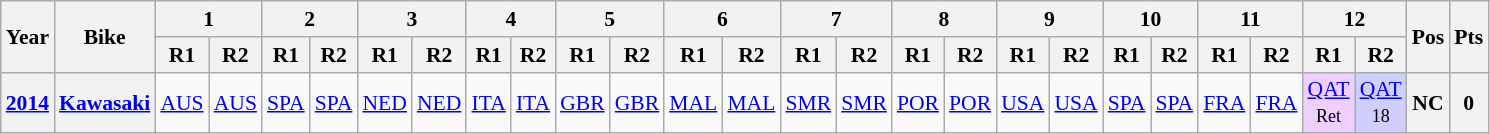<table class="wikitable" style="text-align:center; font-size:90%">
<tr>
<th valign="middle" rowspan=2>Year</th>
<th valign="middle" rowspan=2>Bike</th>
<th colspan=2>1</th>
<th colspan=2>2</th>
<th colspan=2>3</th>
<th colspan=2>4</th>
<th colspan=2>5</th>
<th colspan=2>6</th>
<th colspan=2>7</th>
<th colspan=2>8</th>
<th colspan=2>9</th>
<th colspan=2>10</th>
<th colspan=2>11</th>
<th colspan=2>12</th>
<th rowspan=2>Pos</th>
<th rowspan=2>Pts</th>
</tr>
<tr>
<th>R1</th>
<th>R2</th>
<th>R1</th>
<th>R2</th>
<th>R1</th>
<th>R2</th>
<th>R1</th>
<th>R2</th>
<th>R1</th>
<th>R2</th>
<th>R1</th>
<th>R2</th>
<th>R1</th>
<th>R2</th>
<th>R1</th>
<th>R2</th>
<th>R1</th>
<th>R2</th>
<th>R1</th>
<th>R2</th>
<th>R1</th>
<th>R2</th>
<th>R1</th>
<th>R2</th>
</tr>
<tr>
<th><a href='#'>2014</a></th>
<th><a href='#'>Kawasaki</a></th>
<td><a href='#'>AUS</a></td>
<td><a href='#'>AUS</a></td>
<td><a href='#'>SPA</a></td>
<td><a href='#'>SPA</a></td>
<td><a href='#'>NED</a></td>
<td><a href='#'>NED</a></td>
<td><a href='#'>ITA</a></td>
<td><a href='#'>ITA</a></td>
<td><a href='#'>GBR</a></td>
<td><a href='#'>GBR</a></td>
<td><a href='#'>MAL</a></td>
<td><a href='#'>MAL</a></td>
<td><a href='#'>SMR</a></td>
<td><a href='#'>SMR</a></td>
<td><a href='#'>POR</a></td>
<td><a href='#'>POR</a></td>
<td><a href='#'>USA</a></td>
<td><a href='#'>USA</a></td>
<td><a href='#'>SPA</a></td>
<td><a href='#'>SPA</a></td>
<td><a href='#'>FRA</a></td>
<td><a href='#'>FRA</a></td>
<td style="background:#efcfff;"><a href='#'>QAT</a><br><small>Ret</small></td>
<td style="background:#cfcfff;"><a href='#'>QAT</a><br><small>18</small></td>
<th>NC</th>
<th>0</th>
</tr>
</table>
